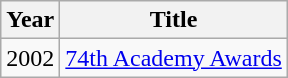<table class="wikitable">
<tr>
<th>Year</th>
<th>Title</th>
</tr>
<tr>
<td>2002</td>
<td><a href='#'>74th Academy Awards</a></td>
</tr>
</table>
